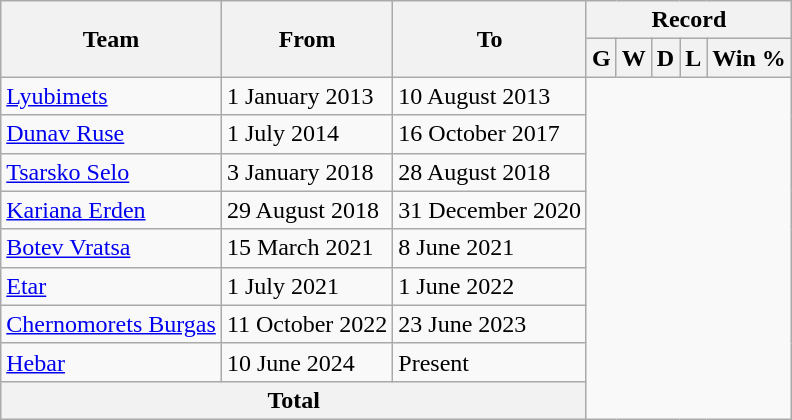<table class="wikitable" style="text-align: center">
<tr>
<th rowspan=2>Team</th>
<th rowspan=2>From</th>
<th rowspan=2>To</th>
<th colspan=8>Record</th>
</tr>
<tr>
<th>G</th>
<th>W</th>
<th>D</th>
<th>L</th>
<th>Win %</th>
</tr>
<tr>
<td align=left><a href='#'>Lyubimets</a></td>
<td align=left>1 January 2013</td>
<td align=left>10 August 2013<br></td>
</tr>
<tr>
<td align=left><a href='#'>Dunav Ruse</a></td>
<td align=left>1 July 2014</td>
<td align=left>16 October 2017<br></td>
</tr>
<tr>
<td align=left><a href='#'>Tsarsko Selo</a></td>
<td align=left>3 January 2018</td>
<td align=left>28 August 2018<br></td>
</tr>
<tr>
<td align=left><a href='#'>Kariana Erden</a></td>
<td align=left>29 August 2018</td>
<td align=left>31 December 2020<br></td>
</tr>
<tr>
<td align=left><a href='#'>Botev Vratsa</a></td>
<td align=left>15 March 2021</td>
<td align=left>8 June 2021<br></td>
</tr>
<tr>
<td align=left><a href='#'>Etar</a></td>
<td align=left>1 July 2021</td>
<td align=left>1 June 2022<br></td>
</tr>
<tr>
<td align=left><a href='#'>Chernomorets Burgas</a></td>
<td align=left>11 October 2022</td>
<td align=left>23 June 2023<br></td>
</tr>
<tr>
<td align=left><a href='#'>Hebar</a></td>
<td align=left>10 June 2024</td>
<td align=left>Present<br></td>
</tr>
<tr>
<th colspan=3>Total<br></th>
</tr>
</table>
